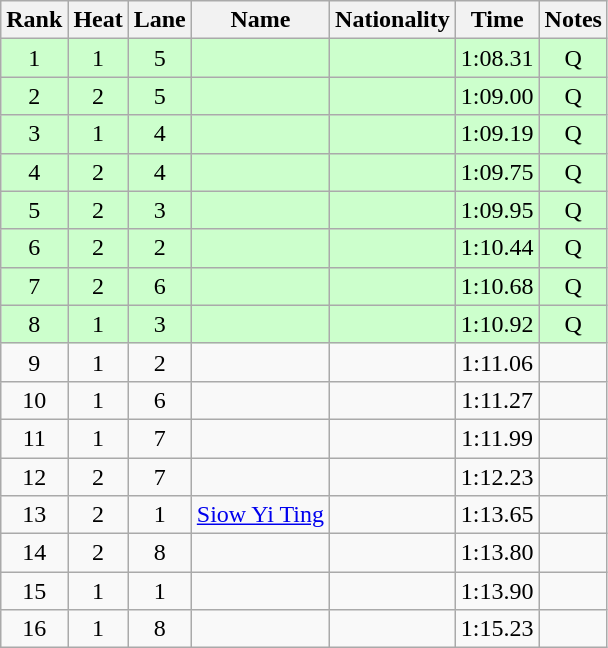<table class="wikitable sortable" style="text-align:center">
<tr>
<th>Rank</th>
<th>Heat</th>
<th>Lane</th>
<th>Name</th>
<th>Nationality</th>
<th>Time</th>
<th>Notes</th>
</tr>
<tr bgcolor=ccffcc>
<td>1</td>
<td>1</td>
<td>5</td>
<td align=left></td>
<td align=left></td>
<td>1:08.31</td>
<td>Q</td>
</tr>
<tr bgcolor=ccffcc>
<td>2</td>
<td>2</td>
<td>5</td>
<td align=left></td>
<td align=left></td>
<td>1:09.00</td>
<td>Q</td>
</tr>
<tr bgcolor=ccffcc>
<td>3</td>
<td>1</td>
<td>4</td>
<td align=left></td>
<td align=left></td>
<td>1:09.19</td>
<td>Q</td>
</tr>
<tr bgcolor=ccffcc>
<td>4</td>
<td>2</td>
<td>4</td>
<td align=left></td>
<td align=left></td>
<td>1:09.75</td>
<td>Q</td>
</tr>
<tr bgcolor=ccffcc>
<td>5</td>
<td>2</td>
<td>3</td>
<td align=left></td>
<td align=left></td>
<td>1:09.95</td>
<td>Q</td>
</tr>
<tr bgcolor=ccffcc>
<td>6</td>
<td>2</td>
<td>2</td>
<td align=left></td>
<td align=left></td>
<td>1:10.44</td>
<td>Q</td>
</tr>
<tr bgcolor=ccffcc>
<td>7</td>
<td>2</td>
<td>6</td>
<td align=left></td>
<td align=left></td>
<td>1:10.68</td>
<td>Q</td>
</tr>
<tr bgcolor=ccffcc>
<td>8</td>
<td>1</td>
<td>3</td>
<td align=left></td>
<td align=left></td>
<td>1:10.92</td>
<td>Q</td>
</tr>
<tr>
<td>9</td>
<td>1</td>
<td>2</td>
<td align=left></td>
<td align=left></td>
<td>1:11.06</td>
<td></td>
</tr>
<tr>
<td>10</td>
<td>1</td>
<td>6</td>
<td align=left></td>
<td align=left></td>
<td>1:11.27</td>
<td></td>
</tr>
<tr>
<td>11</td>
<td>1</td>
<td>7</td>
<td align=left></td>
<td align=left></td>
<td>1:11.99</td>
<td></td>
</tr>
<tr>
<td>12</td>
<td>2</td>
<td>7</td>
<td align=left></td>
<td align=left></td>
<td>1:12.23</td>
<td></td>
</tr>
<tr>
<td>13</td>
<td>2</td>
<td>1</td>
<td align=left><a href='#'>Siow Yi Ting</a></td>
<td align=left></td>
<td>1:13.65</td>
<td></td>
</tr>
<tr>
<td>14</td>
<td>2</td>
<td>8</td>
<td align=left></td>
<td align=left></td>
<td>1:13.80</td>
<td></td>
</tr>
<tr>
<td>15</td>
<td>1</td>
<td>1</td>
<td align=left></td>
<td align=left></td>
<td>1:13.90</td>
<td></td>
</tr>
<tr>
<td>16</td>
<td>1</td>
<td>8</td>
<td align=left></td>
<td align=left></td>
<td>1:15.23</td>
<td></td>
</tr>
</table>
